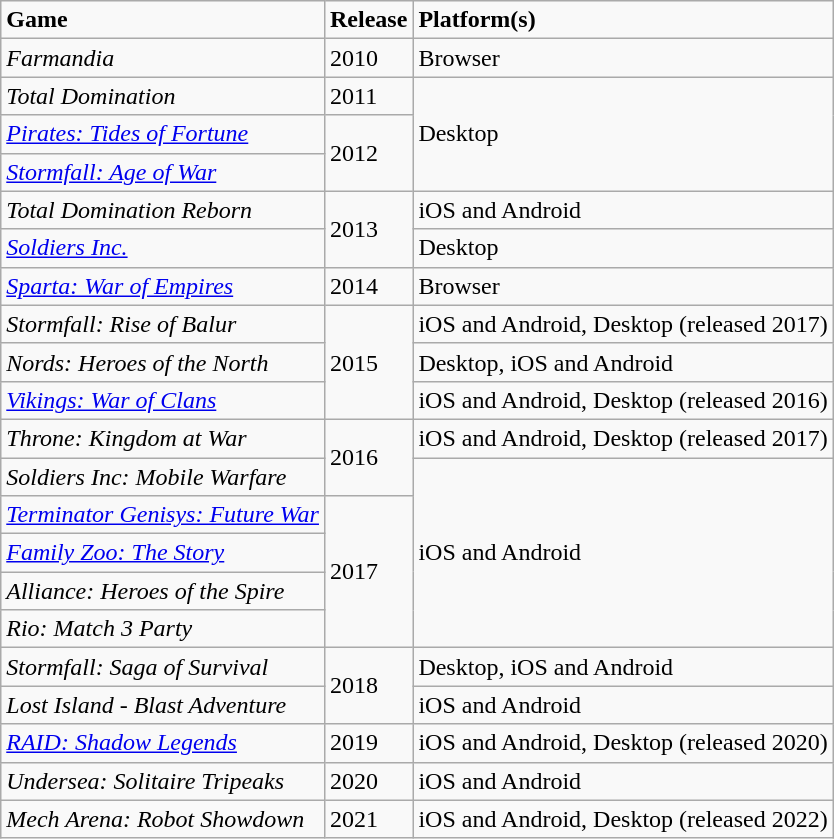<table class="wikitable">
<tr>
<td><strong>Game</strong></td>
<td><strong>Release</strong></td>
<td><strong>Platform(s)</strong></td>
</tr>
<tr>
<td><em>Farmandia</em></td>
<td>2010</td>
<td>Browser</td>
</tr>
<tr>
<td><em>Total Domination</em></td>
<td>2011</td>
<td rowspan="3">Desktop</td>
</tr>
<tr>
<td><em><a href='#'>Pirates: Tides of Fortune</a></em></td>
<td rowspan="2">2012</td>
</tr>
<tr>
<td><em><a href='#'>Stormfall: Age of War</a></em></td>
</tr>
<tr>
<td><em>Total Domination Reborn</em></td>
<td rowspan="2">2013</td>
<td>iOS and Android</td>
</tr>
<tr>
<td><em><a href='#'>Soldiers Inc.</a></em></td>
<td>Desktop</td>
</tr>
<tr>
<td><em><a href='#'>Sparta: War of Empires</a></em></td>
<td>2014</td>
<td>Browser</td>
</tr>
<tr>
<td><em>Stormfall: Rise of Balur</em></td>
<td rowspan="3">2015</td>
<td>iOS and Android, Desktop (released 2017)</td>
</tr>
<tr>
<td><em>Nords: Heroes of the North</em></td>
<td>Desktop, iOS and Android</td>
</tr>
<tr>
<td><em><a href='#'>Vikings: War of Clans</a></em></td>
<td>iOS and Android, Desktop (released 2016)</td>
</tr>
<tr>
<td><em>Throne: Kingdom at War</em></td>
<td rowspan="2">2016</td>
<td>iOS and Android, Desktop (released 2017)</td>
</tr>
<tr>
<td><em>Soldiers Inc: Mobile Warfare</em></td>
<td rowspan="5">iOS and Android</td>
</tr>
<tr>
<td><em><a href='#'>Terminator Genisys: Future War</a></em></td>
<td rowspan="4">2017</td>
</tr>
<tr>
<td><em><a href='#'>Family Zoo: The Story</a></em></td>
</tr>
<tr>
<td><em>Alliance: Heroes of the Spire</em></td>
</tr>
<tr>
<td><em>Rio: Match 3 Party</em></td>
</tr>
<tr>
<td><em>Stormfall: Saga of Survival</em></td>
<td rowspan="2">2018</td>
<td>Desktop, iOS and Android</td>
</tr>
<tr>
<td><em>Lost Island - Blast Adventure</em></td>
<td>iOS and Android</td>
</tr>
<tr>
<td><em><a href='#'>RAID: Shadow Legends</a></em></td>
<td>2019</td>
<td>iOS and Android, Desktop (released 2020)</td>
</tr>
<tr>
<td><em>Undersea: Solitaire Tripeaks</em></td>
<td>2020</td>
<td>iOS and Android</td>
</tr>
<tr>
<td><em>Mech Arena: Robot Showdown</em></td>
<td>2021</td>
<td>iOS and Android, Desktop (released 2022)</td>
</tr>
</table>
